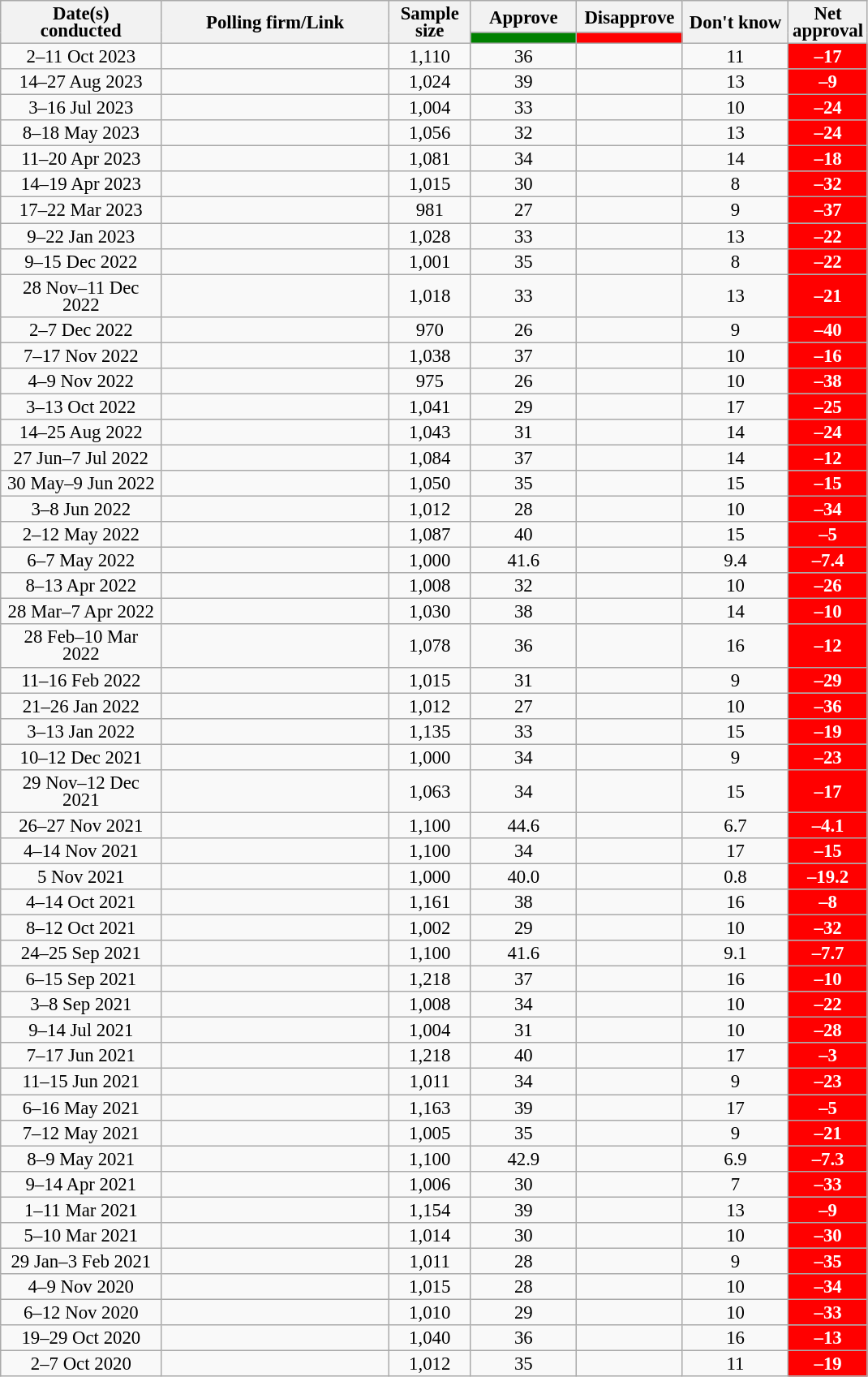<table class="wikitable collapsible sortable" style="text-align:center; font-size:95%; line-height:14px">
<tr>
<th style="width:125px;" rowspan="2">Date(s)<br>conducted</th>
<th rowspan="2" style="width:180px;">Polling firm/Link</th>
<th style="width:60px;" rowspan="2">Sample size</th>
<th class="unsortable" style="width:80px;">Approve</th>
<th class="unsortable" style="width:80px;">Disapprove</th>
<th class="unsortable" style="width:80px;" rowspan="2">Don't know</th>
<th class="unsortable" style="width:20px;" rowspan="2">Net approval</th>
</tr>
<tr>
<th class="unsortable" style="background:green;width:60px;"></th>
<th class="unsortable" style="background:red;width:60px;"></th>
</tr>
<tr>
<td data-sort-value="2023-10-11">2–11 Oct 2023</td>
<td></td>
<td>1,110</td>
<td>36</td>
<td></td>
<td>11</td>
<td style="background:red;color:white;"><strong>–17</strong></td>
</tr>
<tr>
<td data-sort-value="2023-08-27">14–27 Aug 2023</td>
<td></td>
<td>1,024</td>
<td>39</td>
<td></td>
<td>13</td>
<td style="background:red;color:white;"><strong>–9</strong></td>
</tr>
<tr>
<td data-sort-value="2023-07-16">3–16 Jul 2023</td>
<td></td>
<td>1,004</td>
<td>33</td>
<td></td>
<td>10</td>
<td style="background:red;color:white;"><strong>–24</strong></td>
</tr>
<tr>
<td data-sort-value="2023-05-18">8–18 May 2023</td>
<td></td>
<td>1,056</td>
<td>32</td>
<td></td>
<td>13</td>
<td style="background:red;color:white;"><strong>–24</strong></td>
</tr>
<tr>
<td data-sort-value="2023-04-20">11–20 Apr 2023</td>
<td></td>
<td>1,081</td>
<td>34</td>
<td></td>
<td>14</td>
<td style="background:red;color:white;"><strong>–18</strong></td>
</tr>
<tr>
<td data-sort-value="2023-04-19">14–19 Apr 2023</td>
<td></td>
<td>1,015</td>
<td>30</td>
<td></td>
<td>8</td>
<td style="background:red;color:white;"><strong>–32</strong></td>
</tr>
<tr>
<td data-sort-value="2023-03-22">17–22 Mar 2023</td>
<td></td>
<td>981</td>
<td>27</td>
<td></td>
<td>9</td>
<td style="background:red;color:white;"><strong>–37</strong></td>
</tr>
<tr>
<td data-sort-value="2023-01-22">9–22 Jan 2023</td>
<td></td>
<td>1,028</td>
<td>33</td>
<td></td>
<td>13</td>
<td style="background:red;color:white;"><strong>–22</strong></td>
</tr>
<tr>
<td data-sort-value="2022-12-15">9–15 Dec 2022</td>
<td></td>
<td>1,001</td>
<td>35</td>
<td></td>
<td>8</td>
<td style="background:red;color:white;"><strong>–22</strong></td>
</tr>
<tr>
<td data-sort-value="2022-12-11">28 Nov–11 Dec 2022</td>
<td></td>
<td>1,018</td>
<td>33</td>
<td></td>
<td>13</td>
<td style="background:red;color:white;"><strong>–21</strong></td>
</tr>
<tr>
<td data-sort-value="2022-12-07">2–7 Dec 2022</td>
<td></td>
<td>970</td>
<td>26</td>
<td></td>
<td>9</td>
<td style="background:red;color:white;"><strong>–40</strong></td>
</tr>
<tr>
<td data-sort-value="2022-11-17">7–17 Nov 2022</td>
<td></td>
<td>1,038</td>
<td>37</td>
<td></td>
<td>10</td>
<td style="background:red;color:white;"><strong>–16</strong></td>
</tr>
<tr>
<td data-sort-value="2022-11-09">4–9 Nov 2022</td>
<td></td>
<td>975</td>
<td>26</td>
<td></td>
<td>10</td>
<td style="background:red;color:white;"><strong>–38</strong></td>
</tr>
<tr>
<td data-sort-value="2022-10-13">3–13 Oct 2022</td>
<td></td>
<td>1,041</td>
<td>29</td>
<td></td>
<td>17</td>
<td style="background:red;color:white;"><strong>–25</strong></td>
</tr>
<tr>
<td data-sort-value="2022-08-25">14–25 Aug 2022</td>
<td></td>
<td>1,043</td>
<td>31</td>
<td></td>
<td>14</td>
<td style="background:red;color:white;"><strong>–24</strong></td>
</tr>
<tr>
<td data-sort-value="2022–07–07">27 Jun–7 Jul 2022</td>
<td></td>
<td>1,084</td>
<td>37</td>
<td></td>
<td>14</td>
<td style="background:red;color:white;"><strong>–12</strong></td>
</tr>
<tr>
<td data-sort-value="2022–06–09">30 May–9 Jun 2022</td>
<td></td>
<td>1,050</td>
<td>35</td>
<td></td>
<td>15</td>
<td style="background:red;color:white;"><strong>–15</strong></td>
</tr>
<tr>
<td data-sort-value="2022-06-08">3–8 Jun 2022</td>
<td></td>
<td>1,012</td>
<td>28</td>
<td></td>
<td>10</td>
<td style="background:red;color:white;"><strong>–34</strong></td>
</tr>
<tr>
<td data-sort-value="2022–05–12">2–12 May 2022</td>
<td></td>
<td>1,087</td>
<td>40</td>
<td></td>
<td>15</td>
<td style="background:red;color:white;"><strong>–5</strong></td>
</tr>
<tr>
<td data-sort-value="2022–05–07">6–7 May 2022</td>
<td></td>
<td>1,000</td>
<td>41.6</td>
<td></td>
<td>9.4</td>
<td style="background:red;color:white;"><strong>–7.4</strong></td>
</tr>
<tr>
<td data-sort-value="2022–04–13">8–13 Apr 2022</td>
<td></td>
<td>1,008</td>
<td>32</td>
<td></td>
<td>10</td>
<td style="background:red;color:white;"><strong>–26</strong></td>
</tr>
<tr>
<td data-sort-value="2022–04–07">28 Mar–7 Apr 2022</td>
<td></td>
<td>1,030</td>
<td>38</td>
<td></td>
<td>14</td>
<td style="background:red;color:white;"><strong>–10</strong></td>
</tr>
<tr>
<td data-sort-value="2022-03-10">28 Feb–10 Mar 2022</td>
<td></td>
<td>1,078</td>
<td>36</td>
<td></td>
<td>16</td>
<td style="background:red;color:white;"><strong>–12</strong></td>
</tr>
<tr>
<td data-sort-value="2022–02–16">11–16 Feb 2022</td>
<td></td>
<td>1,015</td>
<td>31</td>
<td></td>
<td>9</td>
<td style="background:red;color:white;"><strong>–29</strong></td>
</tr>
<tr>
<td data-sort-value="2022–01–26">21–26 Jan 2022</td>
<td></td>
<td>1,012</td>
<td>27</td>
<td></td>
<td>10</td>
<td style="background:red;color:white;"><strong>–36</strong></td>
</tr>
<tr>
<td data-sort-value="2022-01-13">3–13 Jan 2022</td>
<td></td>
<td>1,135</td>
<td>33</td>
<td></td>
<td>15</td>
<td style="background:red;color:white;"><strong>–19</strong></td>
</tr>
<tr>
<td data-sort-value="2021-12-12">10–12 Dec 2021</td>
<td> </td>
<td>1,000</td>
<td>34</td>
<td></td>
<td>9</td>
<td style="background:red;color:white;"><strong>–23</strong></td>
</tr>
<tr>
<td data-sort-value="2021–12–12">29 Nov–12 Dec 2021</td>
<td></td>
<td>1,063</td>
<td>34</td>
<td></td>
<td>15</td>
<td style="background:red;color:white;"><strong>–17</strong></td>
</tr>
<tr>
<td data-sort-value="2021-11-27">26–27 Nov 2021</td>
<td></td>
<td>1,100</td>
<td>44.6</td>
<td></td>
<td>6.7</td>
<td style="background:red;color:white;"><strong>–4.1</strong></td>
</tr>
<tr>
<td data-sort-value="2021–11–14">4–14 Nov 2021</td>
<td></td>
<td>1,100</td>
<td>34</td>
<td></td>
<td>17</td>
<td style="background:red;color:white;"><strong>–15</strong></td>
</tr>
<tr>
<td data-sort-value="2021–11–05">5 Nov 2021</td>
<td></td>
<td>1,000</td>
<td>40.0</td>
<td></td>
<td>0.8</td>
<td style="background:red;color:white;"><strong>–19.2</strong></td>
</tr>
<tr>
<td data-sort-value="2021–10–14">4–14 Oct 2021</td>
<td></td>
<td>1,161</td>
<td>38</td>
<td></td>
<td>16</td>
<td style="background:red;color:white;"><strong>–8</strong></td>
</tr>
<tr>
<td data-sort-value="2021–10–12">8–12 Oct 2021</td>
<td></td>
<td>1,002</td>
<td>29</td>
<td></td>
<td>10</td>
<td style="background:red;color:white;"><strong>–32</strong></td>
</tr>
<tr>
<td data-sort-value="2021–09–25">24–25 Sep 2021</td>
<td></td>
<td>1,100</td>
<td>41.6</td>
<td></td>
<td>9.1</td>
<td style="background:red;color:white;"><strong>–7.7</strong></td>
</tr>
<tr>
<td data-sort-value="2021–09–15">6–15 Sep 2021</td>
<td></td>
<td>1,218</td>
<td>37</td>
<td></td>
<td>16</td>
<td style="background:red;color:white;"><strong>–10</strong></td>
</tr>
<tr>
<td data-sort-value="2021–03–8">3–8 Sep 2021</td>
<td></td>
<td>1,008</td>
<td>34</td>
<td></td>
<td>10</td>
<td style="background:red;color:white;"><strong>–22</strong></td>
</tr>
<tr>
<td data-sort-value="2021–07–14">9–14 Jul 2021</td>
<td></td>
<td>1,004</td>
<td>31</td>
<td></td>
<td>10</td>
<td style="background:red;color:white;"><strong>–28</strong></td>
</tr>
<tr>
<td data-sort-value="2021–06–17">7–17 Jun 2021</td>
<td></td>
<td>1,218</td>
<td>40</td>
<td></td>
<td>17</td>
<td style="background:red;color:white;"><strong>–3</strong></td>
</tr>
<tr>
<td data-sort-value="2021–06–15">11–15 Jun 2021</td>
<td></td>
<td>1,011</td>
<td>34</td>
<td></td>
<td>9</td>
<td style="background:red;color:white;"><strong>–23</strong></td>
</tr>
<tr>
<td data-sort-value="2021–05–16">6–16 May 2021</td>
<td></td>
<td>1,163</td>
<td>39</td>
<td></td>
<td>17</td>
<td style="background:red;color:white;"><strong>–5</strong></td>
</tr>
<tr>
<td data-sort-value="2021–05–12">7–12 May 2021</td>
<td></td>
<td>1,005</td>
<td>35</td>
<td></td>
<td>9</td>
<td style="background:red;color:white;"><strong>–21</strong></td>
</tr>
<tr>
<td data-sort-value="2021–05–09">8–9 May 2021</td>
<td></td>
<td>1,100</td>
<td>42.9</td>
<td></td>
<td>6.9</td>
<td style="background:red;color:white;"><strong>–7.3</strong></td>
</tr>
<tr>
<td data-sort-value="2021–04–14">9–14 Apr 2021</td>
<td></td>
<td>1,006</td>
<td>30</td>
<td></td>
<td>7</td>
<td style="background:red;color:white;"><strong>–33</strong></td>
</tr>
<tr>
<td data-sort-value="2021–03–11">1–11 Mar 2021</td>
<td></td>
<td>1,154</td>
<td>39</td>
<td></td>
<td>13</td>
<td style="background:red;color:white;"><strong>–9</strong></td>
</tr>
<tr>
<td data-sort-value="2021–03–10">5–10 Mar 2021</td>
<td></td>
<td>1,014</td>
<td>30</td>
<td></td>
<td>10</td>
<td style="background:red;color:white;"><strong>–30</strong></td>
</tr>
<tr>
<td data-sort-value="2021–02–03">29 Jan–3 Feb 2021</td>
<td></td>
<td>1,011</td>
<td>28</td>
<td></td>
<td>9</td>
<td style="background:red;color:white;"><strong>–35</strong></td>
</tr>
<tr>
<td data-sort-value="2020–12–12">4–9 Nov 2020</td>
<td></td>
<td>1,015</td>
<td>28</td>
<td></td>
<td>10</td>
<td style="background:red;color:white;"><strong>–34</strong></td>
</tr>
<tr>
<td data-sort-value="2020–11–12">6–12 Nov 2020</td>
<td></td>
<td>1,010</td>
<td>29</td>
<td></td>
<td>10</td>
<td style="background:red;color:white;"><strong>–33</strong></td>
</tr>
<tr>
<td data-sort-value="2020–10–29">19–29 Oct 2020</td>
<td></td>
<td>1,040</td>
<td>36</td>
<td></td>
<td>16</td>
<td style="background:red;color:white;"><strong>–13</strong></td>
</tr>
<tr>
<td data-sort-value="2020–10–07">2–7 Oct 2020</td>
<td></td>
<td>1,012</td>
<td>35</td>
<td></td>
<td>11</td>
<td style="background:red;color:white;"><strong>–19</strong></td>
</tr>
</table>
